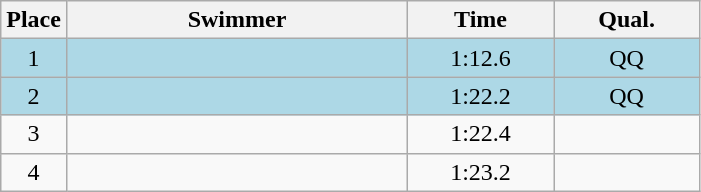<table class=wikitable style="text-align:center">
<tr>
<th>Place</th>
<th width=220>Swimmer</th>
<th width=90>Time</th>
<th width=90>Qual.</th>
</tr>
<tr bgcolor=lightblue>
<td>1</td>
<td align=left></td>
<td>1:12.6</td>
<td>QQ</td>
</tr>
<tr bgcolor=lightblue>
<td>2</td>
<td align=left></td>
<td>1:22.2</td>
<td>QQ</td>
</tr>
<tr>
<td>3</td>
<td align=left></td>
<td>1:22.4</td>
<td></td>
</tr>
<tr>
<td>4</td>
<td align=left></td>
<td>1:23.2</td>
<td></td>
</tr>
</table>
